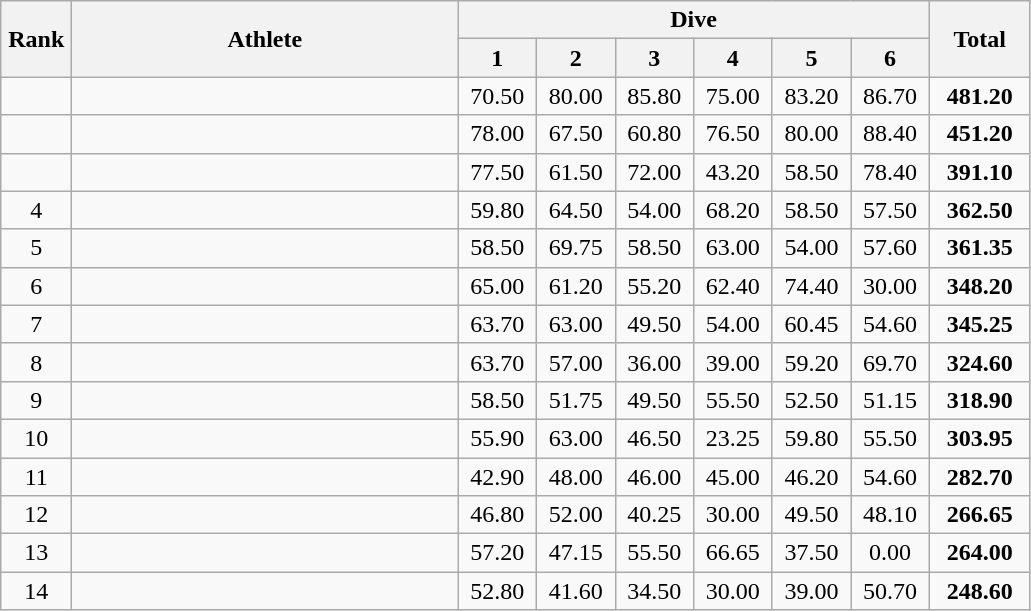<table class=wikitable style="text-align:center">
<tr>
<th rowspan="2" width=40>Rank</th>
<th rowspan="2" width=250>Athlete</th>
<th colspan="6">Dive</th>
<th rowspan="2" width=60>Total</th>
</tr>
<tr>
<th width=45>1</th>
<th width=45>2</th>
<th width=45>3</th>
<th width=45>4</th>
<th width=45>5</th>
<th width=45>6</th>
</tr>
<tr>
<td></td>
<td align=left></td>
<td>70.50</td>
<td>80.00</td>
<td>85.80</td>
<td>75.00</td>
<td>83.20</td>
<td>86.70</td>
<td><strong>481.20</strong></td>
</tr>
<tr>
<td></td>
<td align=left></td>
<td>78.00</td>
<td>67.50</td>
<td>60.80</td>
<td>76.50</td>
<td>80.00</td>
<td>88.40</td>
<td><strong>451.20</strong></td>
</tr>
<tr>
<td></td>
<td align=left></td>
<td>77.50</td>
<td>61.50</td>
<td>72.00</td>
<td>43.20</td>
<td>58.50</td>
<td>78.40</td>
<td><strong>391.10</strong></td>
</tr>
<tr>
<td>4</td>
<td align=left></td>
<td>59.80</td>
<td>64.50</td>
<td>54.00</td>
<td>68.20</td>
<td>58.50</td>
<td>57.50</td>
<td><strong>362.50</strong></td>
</tr>
<tr>
<td>5</td>
<td align=left></td>
<td>58.50</td>
<td>69.75</td>
<td>58.50</td>
<td>63.00</td>
<td>54.00</td>
<td>57.60</td>
<td><strong>361.35</strong></td>
</tr>
<tr>
<td>6</td>
<td align=left></td>
<td>65.00</td>
<td>61.20</td>
<td>55.20</td>
<td>62.40</td>
<td>74.40</td>
<td>30.00</td>
<td><strong>348.20</strong></td>
</tr>
<tr>
<td>7</td>
<td align=left></td>
<td>63.70</td>
<td>63.00</td>
<td>49.50</td>
<td>54.00</td>
<td>60.45</td>
<td>54.60</td>
<td><strong>345.25</strong></td>
</tr>
<tr>
<td>8</td>
<td align=left></td>
<td>63.70</td>
<td>57.00</td>
<td>36.00</td>
<td>39.00</td>
<td>59.20</td>
<td>69.70</td>
<td><strong>324.60</strong></td>
</tr>
<tr>
<td>9</td>
<td align=left></td>
<td>58.50</td>
<td>51.75</td>
<td>49.50</td>
<td>55.50</td>
<td>52.50</td>
<td>51.15</td>
<td><strong>318.90</strong></td>
</tr>
<tr>
<td>10</td>
<td align=left></td>
<td>55.90</td>
<td>63.00</td>
<td>46.50</td>
<td>23.25</td>
<td>59.80</td>
<td>55.50</td>
<td><strong>303.95</strong></td>
</tr>
<tr>
<td>11</td>
<td align=left></td>
<td>42.90</td>
<td>48.00</td>
<td>46.00</td>
<td>45.00</td>
<td>46.20</td>
<td>54.60</td>
<td><strong>282.70</strong></td>
</tr>
<tr>
<td>12</td>
<td align=left></td>
<td>46.80</td>
<td>52.00</td>
<td>40.25</td>
<td>30.00</td>
<td>49.50</td>
<td>48.10</td>
<td><strong>266.65</strong></td>
</tr>
<tr>
<td>13</td>
<td align=left></td>
<td>57.20</td>
<td>47.15</td>
<td>55.50</td>
<td>66.65</td>
<td>37.50</td>
<td>0.00</td>
<td><strong>264.00</strong></td>
</tr>
<tr>
<td>14</td>
<td align=left></td>
<td>52.80</td>
<td>41.60</td>
<td>34.50</td>
<td>30.00</td>
<td>39.00</td>
<td>50.70</td>
<td><strong>248.60</strong></td>
</tr>
</table>
